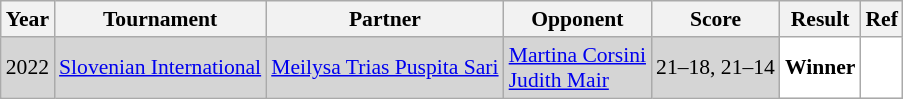<table class="sortable wikitable" style="font-size: 90%;">
<tr>
<th>Year</th>
<th>Tournament</th>
<th>Partner</th>
<th>Opponent</th>
<th>Score</th>
<th>Result</th>
<th>Ref</th>
</tr>
<tr style="background:#D5D5D5">
<td align="center">2022</td>
<td align="left"><a href='#'>Slovenian International</a></td>
<td align="left"> <a href='#'>Meilysa Trias Puspita Sari</a></td>
<td align="left"> <a href='#'>Martina Corsini</a><br> <a href='#'>Judith Mair</a></td>
<td align="left">21–18, 21–14</td>
<td style="text-align: left; background:white"> <strong>Winner</strong></td>
<td style="text-align:center; background:white"></td>
</tr>
</table>
